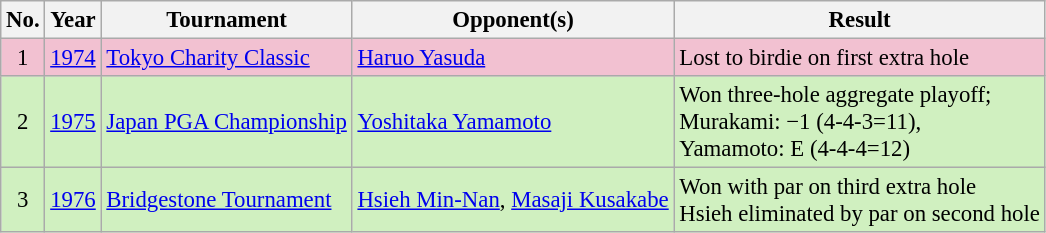<table class="wikitable" style="font-size:95%;">
<tr>
<th>No.</th>
<th>Year</th>
<th>Tournament</th>
<th>Opponent(s)</th>
<th>Result</th>
</tr>
<tr style="background:#F2C1D1;">
<td align=center>1</td>
<td><a href='#'>1974</a></td>
<td><a href='#'>Tokyo Charity Classic</a></td>
<td> <a href='#'>Haruo Yasuda</a></td>
<td>Lost to birdie on first extra hole</td>
</tr>
<tr style="background:#D0F0C0;">
<td align=center>2</td>
<td><a href='#'>1975</a></td>
<td><a href='#'>Japan PGA Championship</a></td>
<td> <a href='#'>Yoshitaka Yamamoto</a></td>
<td>Won three-hole aggregate playoff;<br>Murakami: −1 (4-4-3=11),<br>Yamamoto: E (4-4-4=12)</td>
</tr>
<tr style="background:#D0F0C0;">
<td align=center>3</td>
<td><a href='#'>1976</a></td>
<td><a href='#'>Bridgestone Tournament</a></td>
<td> <a href='#'>Hsieh Min-Nan</a>,  <a href='#'>Masaji Kusakabe</a></td>
<td>Won with par on third extra hole<br>Hsieh eliminated by par on second hole</td>
</tr>
</table>
